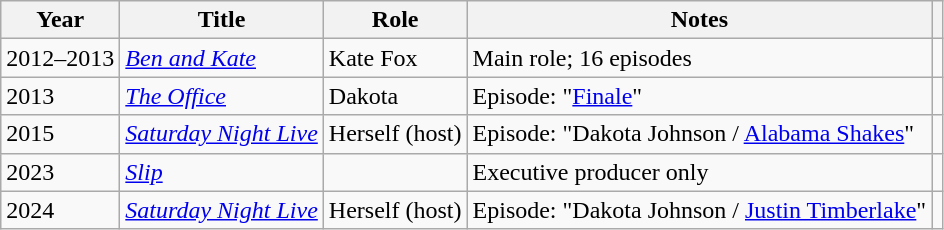<table class="wikitable sortable">
<tr>
<th>Year</th>
<th>Title</th>
<th>Role</th>
<th class="unsortable">Notes</th>
<th class="unsortable"></th>
</tr>
<tr>
<td>2012–2013</td>
<td><em><a href='#'>Ben and Kate</a></em></td>
<td>Kate Fox</td>
<td>Main role; 16 episodes</td>
<td align=center></td>
</tr>
<tr>
<td>2013</td>
<td><em><a href='#'>The Office</a></em></td>
<td>Dakota</td>
<td>Episode: "<a href='#'>Finale</a>"</td>
<td align=center></td>
</tr>
<tr>
<td>2015</td>
<td><em><a href='#'>Saturday Night Live</a></em></td>
<td>Herself (host)</td>
<td>Episode: "Dakota Johnson / <a href='#'>Alabama Shakes</a>"</td>
<td align=center></td>
</tr>
<tr>
<td>2023</td>
<td><em><a href='#'>Slip</a></em></td>
<td></td>
<td>Executive producer only</td>
<td align=center></td>
</tr>
<tr>
<td>2024</td>
<td><em><a href='#'>Saturday Night Live</a></em></td>
<td>Herself (host)</td>
<td>Episode: "Dakota Johnson / <a href='#'>Justin Timberlake</a>"</td>
<td align=center></td>
</tr>
</table>
